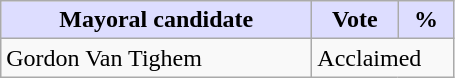<table class="wikitable">
<tr>
<th style="background:#ddf; width:200px;">Mayoral candidate</th>
<th style="background:#ddf; width:50px;">Vote</th>
<th style="background:#ddf; width:30px;">%</th>
</tr>
<tr>
<td>Gordon Van Tighem</td>
<td colspan="2">Acclaimed</td>
</tr>
</table>
